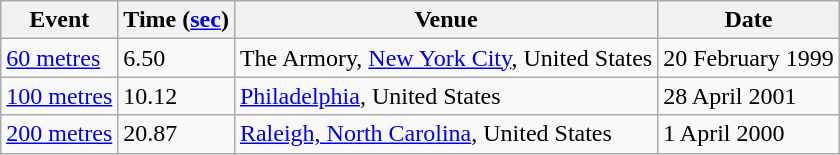<table class=wikitable>
<tr>
<th>Event</th>
<th>Time (<a href='#'>sec</a>)</th>
<th>Venue</th>
<th>Date</th>
</tr>
<tr>
<td><a href='#'>60 metres</a></td>
<td>6.50</td>
<td>The Armory, <a href='#'>New York City</a>, United States</td>
<td>20 February 1999</td>
</tr>
<tr>
<td><a href='#'>100 metres</a></td>
<td>10.12</td>
<td><a href='#'>Philadelphia</a>, United States</td>
<td>28 April 2001</td>
</tr>
<tr>
<td><a href='#'>200 metres</a></td>
<td>20.87</td>
<td><a href='#'>Raleigh, North Carolina</a>, United States</td>
<td>1 April 2000</td>
</tr>
</table>
